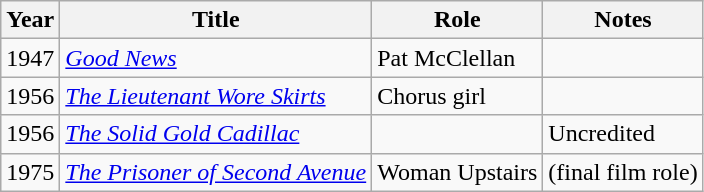<table class="wikitable">
<tr>
<th>Year</th>
<th>Title</th>
<th>Role</th>
<th>Notes</th>
</tr>
<tr>
<td>1947</td>
<td><em><a href='#'>Good News</a></em></td>
<td>Pat McClellan</td>
<td></td>
</tr>
<tr>
<td>1956</td>
<td><em><a href='#'>The Lieutenant Wore Skirts</a></em></td>
<td>Chorus girl</td>
<td></td>
</tr>
<tr>
<td>1956</td>
<td><em><a href='#'>The Solid Gold Cadillac</a></em></td>
<td></td>
<td>Uncredited</td>
</tr>
<tr>
<td>1975</td>
<td><em><a href='#'>The Prisoner of Second Avenue</a></em></td>
<td>Woman Upstairs</td>
<td>(final film role)</td>
</tr>
</table>
